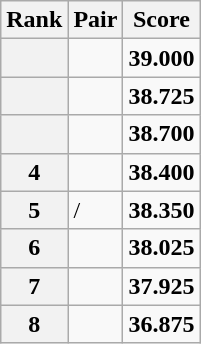<table class="wikitable sortable">
<tr>
<th scope="col">Rank</th>
<th scope="col">Pair</th>
<th scope="col">Score</th>
</tr>
<tr>
<th scope="row"></th>
<td></td>
<td><strong>39.000</strong></td>
</tr>
<tr>
<th scope="row"></th>
<td></td>
<td><strong>38.725</strong></td>
</tr>
<tr>
<th scope="row"></th>
<td></td>
<td><strong>38.700</strong></td>
</tr>
<tr>
<th scope="row">4</th>
<td></td>
<td><strong>38.400</strong></td>
</tr>
<tr>
<th scope="row">5</th>
<td> / </td>
<td><strong>38.350</strong></td>
</tr>
<tr>
<th scope="row">6</th>
<td></td>
<td><strong>38.025</strong></td>
</tr>
<tr>
<th scope="row">7</th>
<td></td>
<td><strong>37.925</strong></td>
</tr>
<tr>
<th scope="row">8</th>
<td></td>
<td><strong>36.875</strong></td>
</tr>
</table>
